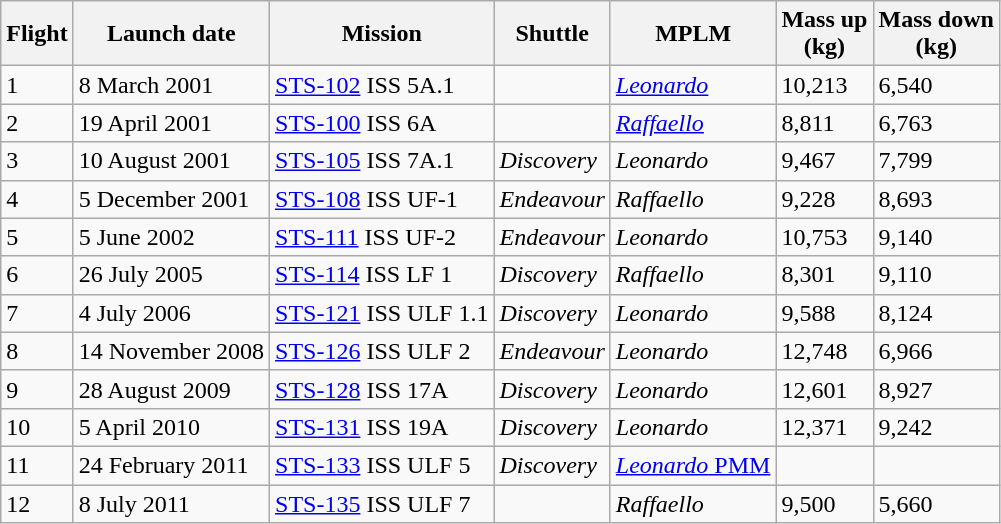<table class="wikitable">
<tr>
<th>Flight</th>
<th>Launch date</th>
<th>Mission</th>
<th>Shuttle</th>
<th>MPLM</th>
<th>Mass up<br>(kg)</th>
<th>Mass down<br>(kg)</th>
</tr>
<tr>
<td>1</td>
<td>8 March 2001</td>
<td><a href='#'>STS-102</a> ISS 5A.1</td>
<td></td>
<td><a href='#'><em>Leonardo</em></a></td>
<td>10,213</td>
<td>6,540</td>
</tr>
<tr>
<td>2</td>
<td>19 April 2001</td>
<td><a href='#'>STS-100</a> ISS 6A</td>
<td></td>
<td><a href='#'><em>Raffaello</em></a></td>
<td>8,811</td>
<td>6,763</td>
</tr>
<tr>
<td>3</td>
<td>10 August 2001</td>
<td><a href='#'>STS-105</a> ISS 7A.1</td>
<td><em>Discovery</em></td>
<td><em>Leonardo</em></td>
<td>9,467</td>
<td>7,799</td>
</tr>
<tr>
<td>4</td>
<td>5 December 2001</td>
<td><a href='#'>STS-108</a> ISS UF-1</td>
<td><em>Endeavour</em></td>
<td><em>Raffaello</em></td>
<td>9,228</td>
<td>8,693</td>
</tr>
<tr>
<td>5</td>
<td>5 June 2002</td>
<td><a href='#'>STS-111</a> ISS UF-2</td>
<td><em>Endeavour</em></td>
<td><em>Leonardo</em></td>
<td>10,753</td>
<td>9,140</td>
</tr>
<tr>
<td>6</td>
<td>26 July 2005</td>
<td><a href='#'>STS-114</a> ISS LF 1</td>
<td><em>Discovery</em></td>
<td><em>Raffaello</em></td>
<td>8,301</td>
<td>9,110</td>
</tr>
<tr>
<td>7</td>
<td>4 July 2006</td>
<td><a href='#'>STS-121</a> ISS ULF 1.1</td>
<td><em>Discovery</em></td>
<td><em>Leonardo</em></td>
<td>9,588</td>
<td>8,124</td>
</tr>
<tr>
<td>8</td>
<td>14 November 2008</td>
<td><a href='#'>STS-126</a> ISS ULF 2</td>
<td><em>Endeavour</em></td>
<td><em>Leonardo</em></td>
<td>12,748</td>
<td>6,966</td>
</tr>
<tr>
<td>9</td>
<td>28 August 2009</td>
<td><a href='#'>STS-128</a> ISS 17A</td>
<td><em>Discovery</em></td>
<td><em>Leonardo</em></td>
<td>12,601</td>
<td>8,927</td>
</tr>
<tr>
<td>10</td>
<td>5 April 2010</td>
<td><a href='#'>STS-131</a> ISS 19A</td>
<td><em>Discovery</em></td>
<td><em>Leonardo</em></td>
<td>12,371</td>
<td>9,242</td>
</tr>
<tr>
<td>11</td>
<td>24 February 2011</td>
<td><a href='#'>STS-133</a> ISS ULF 5</td>
<td><em>Discovery</em></td>
<td><a href='#'><em>Leonardo</em> PMM</a></td>
<td></td>
<td></td>
</tr>
<tr>
<td>12</td>
<td>8 July 2011</td>
<td><a href='#'>STS-135</a> ISS ULF 7</td>
<td></td>
<td><em>Raffaello</em></td>
<td>9,500</td>
<td>5,660</td>
</tr>
</table>
